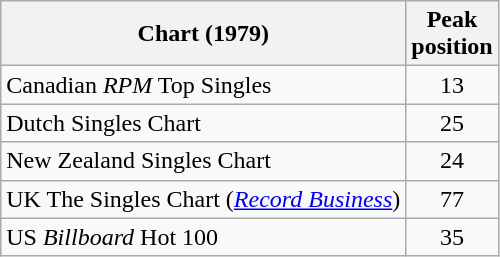<table class="wikitable sortable">
<tr>
<th align="left">Chart (1979)</th>
<th style="text-align:center;">Peak<br>position</th>
</tr>
<tr>
<td align="left">Canadian <em>RPM</em> Top Singles</td>
<td style="text-align:center;">13</td>
</tr>
<tr>
<td align="left">Dutch Singles Chart</td>
<td style="text-align:center;">25</td>
</tr>
<tr>
<td align="left">New Zealand Singles Chart</td>
<td style="text-align:center;">24</td>
</tr>
<tr>
<td align="left">UK The Singles Chart (<em><a href='#'>Record Business</a></em>)</td>
<td style="text-align:center;">77</td>
</tr>
<tr>
<td align="left">US <em>Billboard</em> Hot 100</td>
<td style="text-align:center;">35</td>
</tr>
</table>
